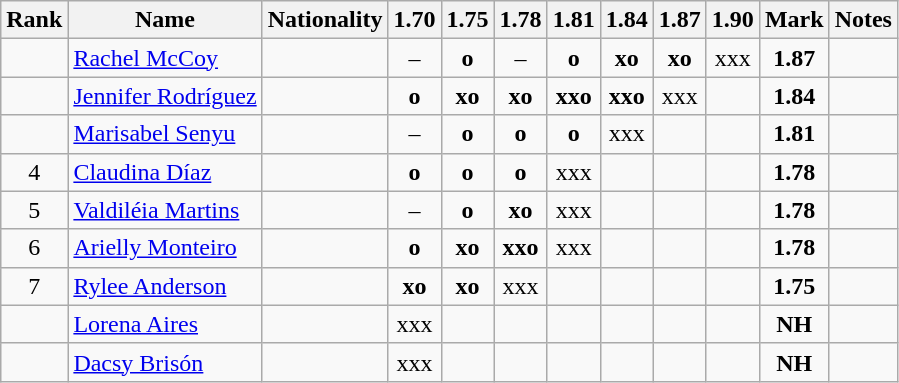<table class="wikitable sortable" style="text-align:center">
<tr>
<th>Rank</th>
<th>Name</th>
<th>Nationality</th>
<th>1.70</th>
<th>1.75</th>
<th>1.78</th>
<th>1.81</th>
<th>1.84</th>
<th>1.87</th>
<th>1.90</th>
<th>Mark</th>
<th>Notes</th>
</tr>
<tr>
<td></td>
<td align=left><a href='#'>Rachel McCoy</a></td>
<td align=left></td>
<td>–</td>
<td><strong>o</strong></td>
<td>–</td>
<td><strong>o</strong></td>
<td><strong>xo</strong></td>
<td><strong>xo</strong></td>
<td>xxx</td>
<td><strong>1.87</strong></td>
<td></td>
</tr>
<tr>
<td></td>
<td align=left><a href='#'>Jennifer Rodríguez</a></td>
<td align=left></td>
<td><strong>o</strong></td>
<td><strong>xo</strong></td>
<td><strong>xo</strong></td>
<td><strong>xxo</strong></td>
<td><strong>xxo</strong></td>
<td>xxx</td>
<td></td>
<td><strong>1.84</strong></td>
<td></td>
</tr>
<tr>
<td></td>
<td align=left><a href='#'>Marisabel Senyu</a></td>
<td align=left></td>
<td>–</td>
<td><strong>o</strong></td>
<td><strong>o</strong></td>
<td><strong>o</strong></td>
<td>xxx</td>
<td></td>
<td></td>
<td><strong>1.81</strong></td>
<td></td>
</tr>
<tr>
<td>4</td>
<td align=left><a href='#'>Claudina Díaz</a></td>
<td align=left></td>
<td><strong>o</strong></td>
<td><strong>o</strong></td>
<td><strong>o</strong></td>
<td>xxx</td>
<td></td>
<td></td>
<td></td>
<td><strong>1.78</strong></td>
<td></td>
</tr>
<tr>
<td>5</td>
<td align=left><a href='#'>Valdiléia Martins</a></td>
<td align=left></td>
<td>–</td>
<td><strong>o</strong></td>
<td><strong>xo</strong></td>
<td>xxx</td>
<td></td>
<td></td>
<td></td>
<td><strong>1.78</strong></td>
<td></td>
</tr>
<tr>
<td>6</td>
<td align=left><a href='#'>Arielly Monteiro</a></td>
<td align=left></td>
<td><strong>o</strong></td>
<td><strong>xo</strong></td>
<td><strong>xxo</strong></td>
<td>xxx</td>
<td></td>
<td></td>
<td></td>
<td><strong>1.78</strong></td>
<td></td>
</tr>
<tr>
<td>7</td>
<td align=left><a href='#'>Rylee Anderson</a></td>
<td align=left></td>
<td><strong>xo</strong></td>
<td><strong>xo</strong></td>
<td>xxx</td>
<td></td>
<td></td>
<td></td>
<td></td>
<td><strong>1.75</strong></td>
<td></td>
</tr>
<tr>
<td></td>
<td align=left><a href='#'>Lorena Aires</a></td>
<td align=left></td>
<td>xxx</td>
<td></td>
<td></td>
<td></td>
<td></td>
<td></td>
<td></td>
<td><strong>NH</strong></td>
<td></td>
</tr>
<tr>
<td></td>
<td align=left><a href='#'>Dacsy Brisón</a></td>
<td align=left></td>
<td>xxx</td>
<td></td>
<td></td>
<td></td>
<td></td>
<td></td>
<td></td>
<td><strong>NH</strong></td>
<td></td>
</tr>
</table>
